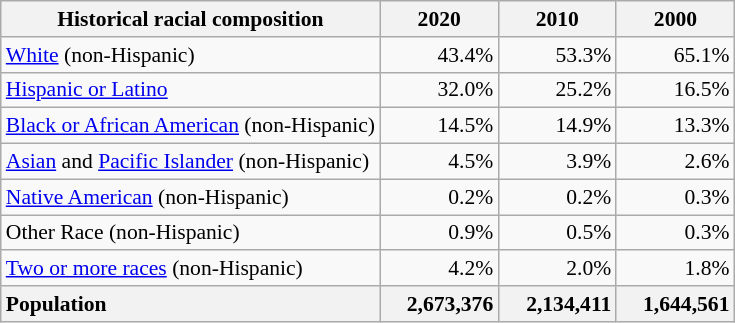<table class="wikitable" style="font-size: 90%; text-align: right;">
<tr>
<th>Historical racial composition</th>
<th style="width: 5em;">2020</th>
<th style="width: 5em;">2010</th>
<th style="width: 5em;">2000</th>
</tr>
<tr>
<td style="text-align:left"><a href='#'>White</a> (non-Hispanic)</td>
<td>43.4%</td>
<td>53.3%</td>
<td>65.1%</td>
</tr>
<tr>
<td style="text-align:left"><a href='#'>Hispanic or Latino</a></td>
<td>32.0%</td>
<td>25.2%</td>
<td>16.5%</td>
</tr>
<tr>
<td style="text-align:left"><a href='#'>Black or African American</a> (non-Hispanic)</td>
<td>14.5%</td>
<td>14.9%</td>
<td>13.3%</td>
</tr>
<tr>
<td style="text-align:left"><a href='#'>Asian</a> and <a href='#'>Pacific Islander</a> (non-Hispanic)</td>
<td>4.5%</td>
<td>3.9%</td>
<td>2.6%</td>
</tr>
<tr>
<td style="text-align:left"><a href='#'>Native American</a> (non-Hispanic)</td>
<td>0.2%</td>
<td>0.2%</td>
<td>0.3%</td>
</tr>
<tr>
<td style="text-align:left">Other Race (non-Hispanic)</td>
<td>0.9%</td>
<td>0.5%</td>
<td>0.3%</td>
</tr>
<tr>
<td style="text-align:left"><a href='#'>Two or more races</a> (non-Hispanic)</td>
<td>4.2%</td>
<td>2.0%</td>
<td>1.8%</td>
</tr>
<tr>
<th style="text-align:left">Population</th>
<th style="text-align:right">2,673,376</th>
<th style="text-align:right">2,134,411</th>
<th style="text-align:right">1,644,561</th>
</tr>
</table>
